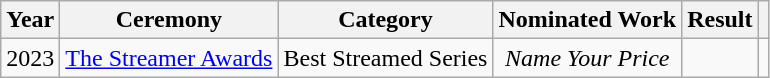<table class="wikitable" style="text-align:center;">
<tr>
<th>Year</th>
<th>Ceremony</th>
<th>Category</th>
<th>Nominated Work</th>
<th>Result</th>
<th></th>
</tr>
<tr>
<td rowspan="1">2023</td>
<td rowspan="1"><a href='#'>The Streamer Awards</a></td>
<td>Best Streamed Series</td>
<td><em>Name Your Price</em></td>
<td></td>
<td></td>
</tr>
</table>
